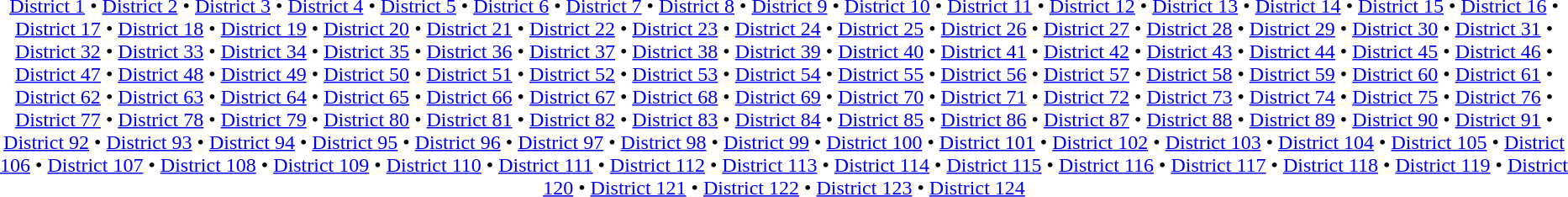<table id=toc class=toc summary=Contents>
<tr>
<td align=center><br><a href='#'>District 1</a> • <a href='#'>District 2</a> • <a href='#'>District 3</a> • <a href='#'>District 4</a> • <a href='#'>District 5</a> • <a href='#'>District 6</a> • <a href='#'>District 7</a> • <a href='#'>District 8</a> • <a href='#'>District 9</a> • <a href='#'>District 10</a> • <a href='#'>District 11</a> • <a href='#'>District 12</a> • <a href='#'>District 13</a> • <a href='#'>District 14</a> • <a href='#'>District 15</a> • <a href='#'>District 16</a> • <a href='#'>District 17</a> • <a href='#'>District 18</a> • <a href='#'>District 19</a> • <a href='#'>District 20</a> • <a href='#'>District 21</a> • <a href='#'>District 22</a> • <a href='#'>District 23</a> • <a href='#'>District 24</a> • <a href='#'>District 25</a> • <a href='#'>District 26</a> • <a href='#'>District 27</a> • <a href='#'>District 28</a> • <a href='#'>District 29</a> • <a href='#'>District 30</a> • <a href='#'>District 31</a> • <a href='#'>District 32</a> • <a href='#'>District 33</a> • <a href='#'>District 34</a> • <a href='#'>District 35</a> • <a href='#'>District 36</a> • <a href='#'>District 37</a> • <a href='#'>District 38</a> • <a href='#'>District 39</a> • <a href='#'>District 40</a> • <a href='#'>District 41</a> • <a href='#'>District 42</a> • <a href='#'>District 43</a> • <a href='#'>District 44</a> • <a href='#'>District 45</a> • <a href='#'>District 46</a> • <a href='#'>District 47</a> • <a href='#'>District 48</a> • <a href='#'>District 49</a> • <a href='#'>District 50</a> • <a href='#'>District 51</a> • <a href='#'>District 52</a> • <a href='#'>District 53</a> • <a href='#'>District 54</a> • <a href='#'>District 55</a> • <a href='#'>District 56</a> • <a href='#'>District 57</a> • <a href='#'>District 58</a> • <a href='#'>District 59</a> • <a href='#'>District 60</a> • <a href='#'>District 61</a> • <a href='#'>District 62</a> • <a href='#'>District 63</a> • <a href='#'>District 64</a> • <a href='#'>District 65</a> • <a href='#'>District 66</a> • <a href='#'>District 67</a> • <a href='#'>District 68</a> • <a href='#'>District 69</a> • <a href='#'>District 70</a> • <a href='#'>District 71</a> • <a href='#'>District 72</a> • <a href='#'>District 73</a> • <a href='#'>District 74</a> • <a href='#'>District 75</a> • <a href='#'>District 76</a> • <a href='#'>District 77</a> • <a href='#'>District 78</a> • <a href='#'>District 79</a> • <a href='#'>District 80</a> • <a href='#'>District 81</a> • <a href='#'>District 82</a> • <a href='#'>District 83</a> • <a href='#'>District 84</a> • <a href='#'>District 85</a> • <a href='#'>District 86</a> • <a href='#'>District 87</a> • <a href='#'>District 88</a> • <a href='#'>District 89</a> • <a href='#'>District 90</a> • <a href='#'>District 91</a> • <a href='#'>District 92</a> • <a href='#'>District 93</a> • <a href='#'>District 94</a> • <a href='#'>District 95</a> • <a href='#'>District 96</a> • <a href='#'>District 97</a> • <a href='#'>District 98</a> • <a href='#'>District 99</a> • <a href='#'>District 100</a> • <a href='#'>District 101</a> • <a href='#'>District 102</a> • <a href='#'>District 103</a> • <a href='#'>District 104</a> • <a href='#'>District 105</a> • <a href='#'>District 106</a> • <a href='#'>District 107</a> • <a href='#'>District 108</a> • <a href='#'>District 109</a> • <a href='#'>District 110</a> • <a href='#'>District 111</a> • <a href='#'>District 112</a> • <a href='#'>District 113</a> • <a href='#'>District 114</a> • <a href='#'>District 115</a> • <a href='#'>District 116</a> • <a href='#'>District 117</a> • <a href='#'>District 118</a> • <a href='#'>District 119</a> • <a href='#'>District 120</a> • <a href='#'>District 121</a> • <a href='#'>District 122</a> • <a href='#'>District 123</a> • <a href='#'>District 124</a></td>
</tr>
</table>
